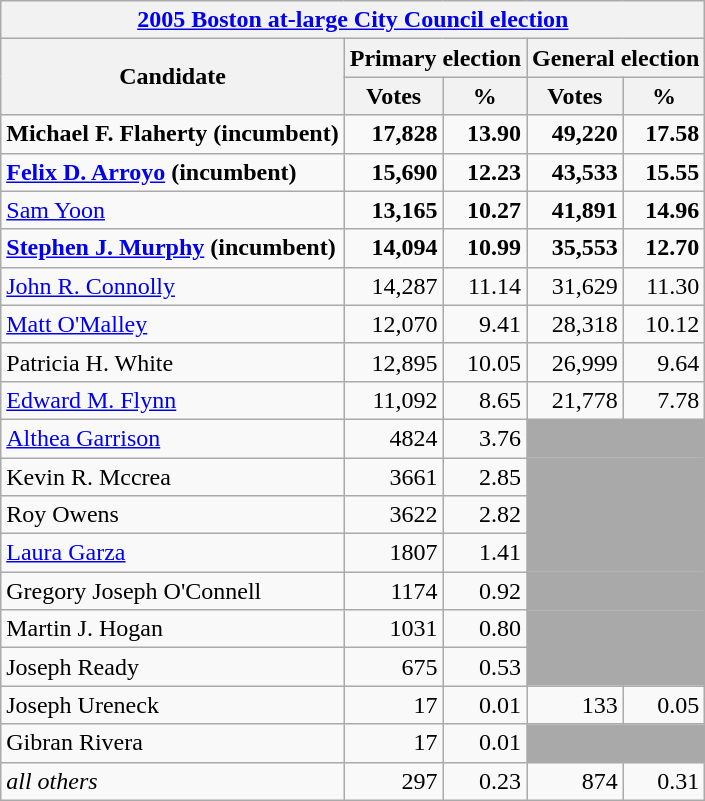<table class=wikitable>
<tr>
<th colspan=5><a href='#'>2005 Boston at-large City Council election</a></th>
</tr>
<tr>
<th colspan=1 rowspan=2>Candidate</th>
<th colspan=2><strong>Primary election</strong></th>
<th colspan=2><strong>General election</strong></th>
</tr>
<tr>
<th>Votes</th>
<th>%</th>
<th>Votes</th>
<th>%</th>
</tr>
<tr>
<td><strong>Michael F. Flaherty (incumbent)</strong></td>
<td align="right"><strong>17,828</strong></td>
<td align="right"><strong>13.90</strong></td>
<td align="right"><strong>49,220</strong></td>
<td align="right"><strong>17.58</strong></td>
</tr>
<tr>
<td><strong><a href='#'>Felix D. Arroyo</a> (incumbent)</strong></td>
<td align="right"><strong>15,690</strong></td>
<td align="right"><strong>12.23</strong></td>
<td align="right"><strong>43,533</strong></td>
<td align="right"><strong>15.55</strong></td>
</tr>
<tr>
<td><a href='#'>Sam Yoon</a></td>
<td align="right"><strong>13,165</strong></td>
<td align="right"><strong>10.27</strong></td>
<td align="right"><strong>41,891</strong></td>
<td align="right"><strong>14.96</strong></td>
</tr>
<tr>
<td><strong><a href='#'>Stephen J. Murphy</a> (incumbent)</strong></td>
<td align="right"><strong>14,094</strong></td>
<td align="right"><strong>10.99</strong></td>
<td align="right"><strong>35,553</strong></td>
<td align="right"><strong>12.70</strong></td>
</tr>
<tr>
<td><a href='#'>John R. Connolly</a></td>
<td align="right">14,287</td>
<td align="right">11.14</td>
<td align="right">31,629</td>
<td align="right">11.30</td>
</tr>
<tr>
<td><a href='#'>Matt O'Malley</a></td>
<td align="right">12,070</td>
<td align="right">9.41</td>
<td align="right">28,318</td>
<td align="right">10.12</td>
</tr>
<tr>
<td>Patricia H. White</td>
<td align="right">12,895</td>
<td align="right">10.05</td>
<td align="right">26,999</td>
<td align="right">9.64</td>
</tr>
<tr>
<td><a href='#'>Edward M. Flynn</a></td>
<td align="right">11,092</td>
<td align="right">8.65</td>
<td align="right">21,778</td>
<td align="right">7.78</td>
</tr>
<tr>
<td><a href='#'>Althea Garrison</a></td>
<td align="right">4824</td>
<td align="right">3.76</td>
<td colspan=2 bgcolor=darkgray> </td>
</tr>
<tr>
<td>Kevin R. Mccrea</td>
<td align="right">3661</td>
<td align="right">2.85</td>
<td colspan=2 bgcolor=darkgray> </td>
</tr>
<tr>
<td>Roy Owens</td>
<td align="right">3622</td>
<td align="right">2.82</td>
<td colspan=2 bgcolor=darkgray> </td>
</tr>
<tr>
<td><a href='#'>Laura Garza</a></td>
<td align="right">1807</td>
<td align="right">1.41</td>
<td colspan=2 bgcolor=darkgray> </td>
</tr>
<tr>
<td>Gregory Joseph O'Connell</td>
<td align="right">1174</td>
<td align="right">0.92</td>
<td colspan=2 bgcolor=darkgray> </td>
</tr>
<tr>
<td>Martin J. Hogan</td>
<td align="right">1031</td>
<td align="right">0.80</td>
<td colspan=2 bgcolor=darkgray> </td>
</tr>
<tr>
<td>Joseph Ready</td>
<td align="right">675</td>
<td align="right">0.53</td>
<td colspan=2 bgcolor=darkgray> </td>
</tr>
<tr>
<td>Joseph Ureneck</td>
<td align="right">17</td>
<td align="right">0.01</td>
<td align="right">133</td>
<td align="right">0.05</td>
</tr>
<tr>
<td>Gibran Rivera</td>
<td align="right">17</td>
<td align="right">0.01</td>
<td colspan=2 bgcolor=darkgray> </td>
</tr>
<tr>
<td><em>all others</em></td>
<td align="right">297</td>
<td align="right">0.23</td>
<td align="right">874</td>
<td align="right">0.31</td>
</tr>
</table>
